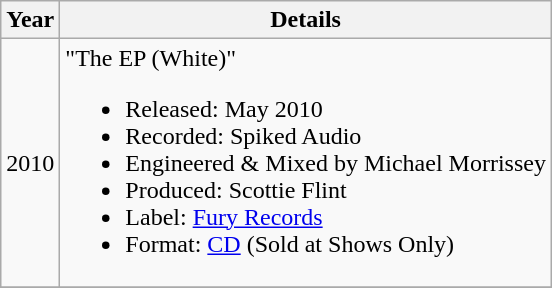<table class="wikitable" border="1">
<tr>
<th>Year</th>
<th>Details</th>
</tr>
<tr>
<td>2010</td>
<td>"The EP (White)"<br><ul><li>Released: May 2010</li><li>Recorded:  Spiked Audio</li><li>Engineered & Mixed by Michael Morrissey</li><li>Produced:  Scottie Flint</li><li>Label: <a href='#'>Fury Records</a></li><li>Format: <a href='#'>CD</a> (Sold at Shows Only)</li></ul></td>
</tr>
<tr>
</tr>
</table>
